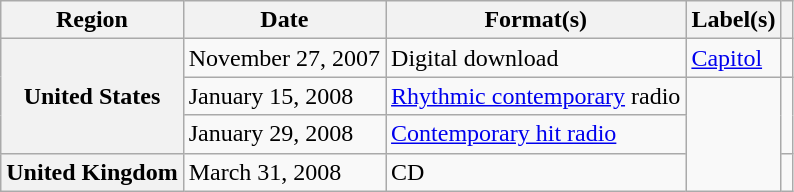<table class="wikitable plainrowheaders">
<tr>
<th scope="col">Region</th>
<th scope="col">Date</th>
<th scope="col">Format(s)</th>
<th scope="col">Label(s)</th>
<th scope="col"></th>
</tr>
<tr>
<th scope="row" rowspan="3">United States</th>
<td>November 27, 2007</td>
<td>Digital download</td>
<td><a href='#'>Capitol</a></td>
<td></td>
</tr>
<tr>
<td>January 15, 2008</td>
<td><a href='#'>Rhythmic contemporary</a> radio</td>
<td rowspan="3"></td>
<td rowspan="2"></td>
</tr>
<tr>
<td>January 29, 2008</td>
<td><a href='#'>Contemporary hit radio</a></td>
</tr>
<tr>
<th scope="row">United Kingdom</th>
<td>March 31, 2008</td>
<td>CD</td>
<td></td>
</tr>
</table>
